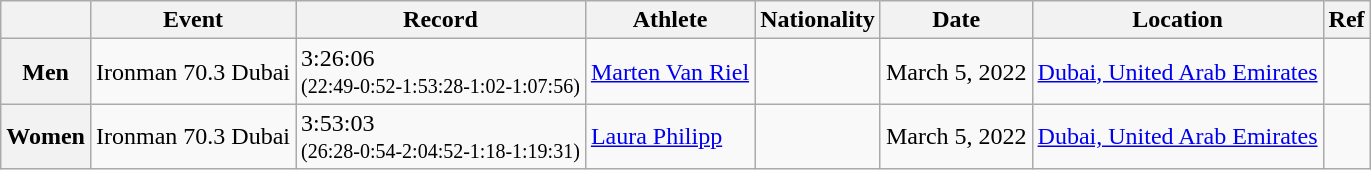<table class="wikitable" style="text-align:left">
<tr>
<th></th>
<th>Event</th>
<th>Record</th>
<th>Athlete</th>
<th>Nationality</th>
<th>Date</th>
<th>Location</th>
<th>Ref</th>
</tr>
<tr>
<th>Men</th>
<td>Ironman 70.3 Dubai</td>
<td>3:26:06<br> <small>(22:49-0:52-1:53:28-1:02-1:07:56)</small></td>
<td><a href='#'>Marten Van Riel</a></td>
<td></td>
<td>March 5, 2022</td>
<td><a href='#'>Dubai, United Arab Emirates</a></td>
<td><br></td>
</tr>
<tr>
<th>Women</th>
<td>Ironman 70.3 Dubai</td>
<td>3:53:03<br> <small>(26:28-0:54-2:04:52-1:18-1:19:31)</small></td>
<td><a href='#'>Laura Philipp</a></td>
<td></td>
<td>March 5, 2022</td>
<td><a href='#'>Dubai, United Arab Emirates</a></td>
<td><br></td>
</tr>
</table>
